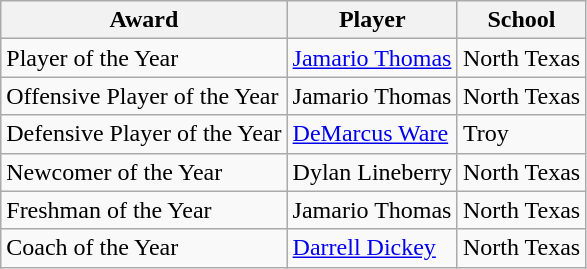<table class="wikitable sortable">
<tr>
<th>Award</th>
<th>Player</th>
<th>School</th>
</tr>
<tr>
<td>Player of the Year</td>
<td><a href='#'>Jamario Thomas</a></td>
<td>North Texas</td>
</tr>
<tr>
<td>Offensive Player of the Year</td>
<td>Jamario Thomas</td>
<td>North Texas</td>
</tr>
<tr>
<td>Defensive Player of the Year</td>
<td><a href='#'>DeMarcus Ware</a></td>
<td>Troy</td>
</tr>
<tr>
<td>Newcomer of the Year</td>
<td>Dylan Lineberry</td>
<td>North Texas</td>
</tr>
<tr>
<td>Freshman of the Year</td>
<td>Jamario Thomas</td>
<td>North Texas</td>
</tr>
<tr>
<td>Coach of the Year</td>
<td><a href='#'>Darrell Dickey</a></td>
<td>North Texas</td>
</tr>
</table>
